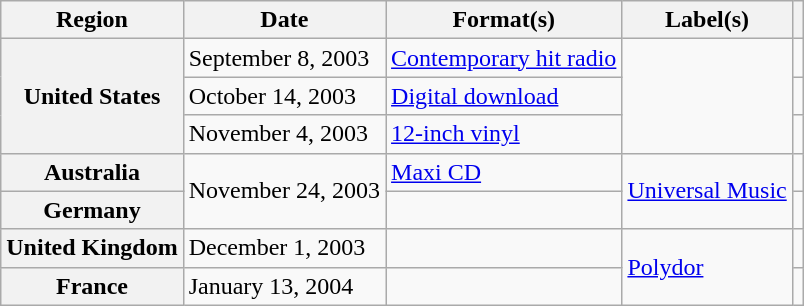<table class="wikitable plainrowheaders">
<tr>
<th scope="col">Region</th>
<th scope="col">Date</th>
<th scope="col">Format(s)</th>
<th scope="col">Label(s)</th>
<th scope="col"></th>
</tr>
<tr>
<th scope="row" rowspan="3">United States</th>
<td>September 8, 2003</td>
<td><a href='#'>Contemporary hit radio</a></td>
<td rowspan="3"></td>
<td></td>
</tr>
<tr>
<td>October 14, 2003</td>
<td><a href='#'>Digital download</a></td>
<td></td>
</tr>
<tr>
<td>November 4, 2003</td>
<td><a href='#'>12-inch vinyl</a></td>
<td></td>
</tr>
<tr>
<th scope="row">Australia</th>
<td rowspan="2">November 24, 2003</td>
<td><a href='#'>Maxi CD</a></td>
<td rowspan="2"><a href='#'>Universal Music</a></td>
<td></td>
</tr>
<tr>
<th scope="row">Germany</th>
<td></td>
<td></td>
</tr>
<tr>
<th scope="row">United Kingdom</th>
<td>December 1, 2003</td>
<td></td>
<td rowspan="2"><a href='#'>Polydor</a></td>
<td></td>
</tr>
<tr>
<th scope="row">France</th>
<td>January 13, 2004</td>
<td></td>
<td></td>
</tr>
</table>
